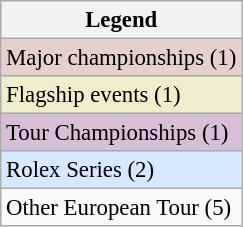<table class="wikitable" style="font-size:95%;">
<tr>
<th>Legend</th>
</tr>
<tr style="background:#e5d1cb;">
<td>Major championships  (1)</td>
</tr>
<tr style="background:#f2ecce;">
<td>Flagship events (1)</td>
</tr>
<tr style="background:thistle;">
<td>Tour Championships (1)</td>
</tr>
<tr style="background:#D6E8FF;">
<td>Rolex Series (2)</td>
</tr>
<tr>
<td>Other European Tour (5)</td>
</tr>
</table>
